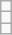<table class="wikitable">
<tr>
<td></td>
</tr>
<tr>
<td></td>
</tr>
<tr>
<td></td>
</tr>
</table>
